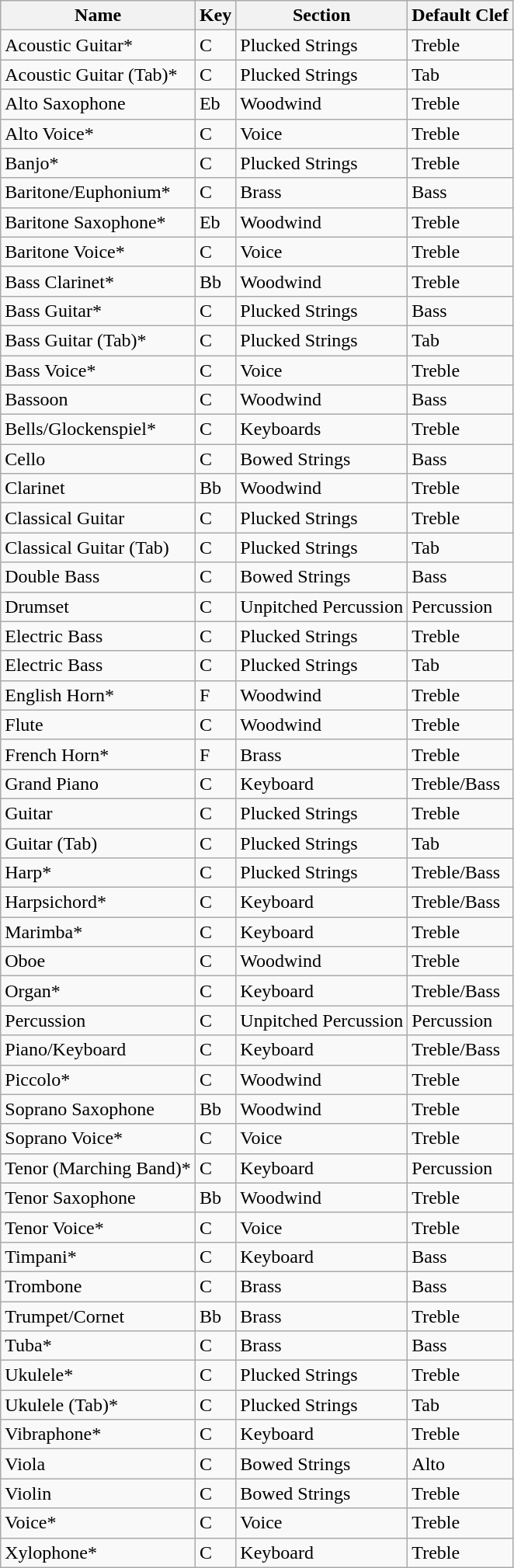<table class="wikitable">
<tr>
<th>Name</th>
<th>Key</th>
<th>Section</th>
<th>Default Clef</th>
</tr>
<tr>
<td>Acoustic Guitar*</td>
<td>C</td>
<td>Plucked Strings</td>
<td>Treble</td>
</tr>
<tr>
<td>Acoustic Guitar (Tab)*</td>
<td>C</td>
<td>Plucked Strings</td>
<td>Tab</td>
</tr>
<tr>
<td>Alto Saxophone</td>
<td>Eb</td>
<td>Woodwind</td>
<td>Treble</td>
</tr>
<tr>
<td>Alto Voice*</td>
<td>C</td>
<td>Voice</td>
<td>Treble</td>
</tr>
<tr>
<td>Banjo*</td>
<td>C</td>
<td>Plucked Strings</td>
<td>Treble</td>
</tr>
<tr>
<td>Baritone/Euphonium*</td>
<td>C</td>
<td>Brass</td>
<td>Bass</td>
</tr>
<tr>
<td>Baritone Saxophone*</td>
<td>Eb</td>
<td>Woodwind</td>
<td>Treble</td>
</tr>
<tr>
<td>Baritone Voice*</td>
<td>C</td>
<td>Voice</td>
<td>Treble</td>
</tr>
<tr>
<td>Bass Clarinet*</td>
<td>Bb</td>
<td>Woodwind</td>
<td>Treble</td>
</tr>
<tr>
<td>Bass Guitar*</td>
<td>C</td>
<td>Plucked Strings</td>
<td>Bass</td>
</tr>
<tr>
<td>Bass Guitar (Tab)*</td>
<td>C</td>
<td>Plucked Strings</td>
<td>Tab</td>
</tr>
<tr>
<td>Bass Voice*</td>
<td>C</td>
<td>Voice</td>
<td>Treble</td>
</tr>
<tr>
<td>Bassoon</td>
<td>C</td>
<td>Woodwind</td>
<td>Bass</td>
</tr>
<tr>
<td>Bells/Glockenspiel*</td>
<td>C</td>
<td>Keyboards</td>
<td>Treble</td>
</tr>
<tr>
<td>Cello</td>
<td>C</td>
<td>Bowed Strings</td>
<td>Bass</td>
</tr>
<tr>
<td>Clarinet</td>
<td>Bb</td>
<td>Woodwind</td>
<td>Treble</td>
</tr>
<tr>
<td>Classical Guitar</td>
<td>C</td>
<td>Plucked Strings</td>
<td>Treble</td>
</tr>
<tr>
<td>Classical Guitar (Tab)</td>
<td>C</td>
<td>Plucked Strings</td>
<td>Tab</td>
</tr>
<tr>
<td>Double Bass</td>
<td>C</td>
<td>Bowed Strings</td>
<td>Bass</td>
</tr>
<tr>
<td>Drumset</td>
<td>C</td>
<td>Unpitched Percussion</td>
<td>Percussion</td>
</tr>
<tr>
<td>Electric Bass</td>
<td>C</td>
<td>Plucked Strings</td>
<td>Treble</td>
</tr>
<tr>
<td>Electric Bass</td>
<td>C</td>
<td>Plucked Strings</td>
<td>Tab</td>
</tr>
<tr>
<td>English Horn*</td>
<td>F</td>
<td>Woodwind</td>
<td>Treble</td>
</tr>
<tr>
<td>Flute</td>
<td>C</td>
<td>Woodwind</td>
<td>Treble</td>
</tr>
<tr>
<td>French Horn*</td>
<td>F</td>
<td>Brass</td>
<td>Treble</td>
</tr>
<tr>
<td>Grand Piano</td>
<td>C</td>
<td>Keyboard</td>
<td>Treble/Bass</td>
</tr>
<tr>
<td>Guitar</td>
<td>C</td>
<td>Plucked Strings</td>
<td>Treble</td>
</tr>
<tr>
<td>Guitar (Tab)</td>
<td>C</td>
<td>Plucked Strings</td>
<td>Tab</td>
</tr>
<tr>
<td>Harp*</td>
<td>C</td>
<td>Plucked Strings</td>
<td>Treble/Bass</td>
</tr>
<tr>
<td>Harpsichord*</td>
<td>C</td>
<td>Keyboard</td>
<td>Treble/Bass</td>
</tr>
<tr>
<td>Marimba*</td>
<td>C</td>
<td>Keyboard</td>
<td>Treble</td>
</tr>
<tr>
<td>Oboe</td>
<td>C</td>
<td>Woodwind</td>
<td>Treble</td>
</tr>
<tr>
<td>Organ*</td>
<td>C</td>
<td>Keyboard</td>
<td>Treble/Bass</td>
</tr>
<tr>
<td>Percussion</td>
<td>C</td>
<td>Unpitched Percussion</td>
<td>Percussion</td>
</tr>
<tr>
<td>Piano/Keyboard</td>
<td>C</td>
<td>Keyboard</td>
<td>Treble/Bass</td>
</tr>
<tr>
<td>Piccolo*</td>
<td>C</td>
<td>Woodwind</td>
<td>Treble</td>
</tr>
<tr>
<td>Soprano Saxophone</td>
<td>Bb</td>
<td>Woodwind</td>
<td>Treble</td>
</tr>
<tr>
<td>Soprano Voice*</td>
<td>C</td>
<td>Voice</td>
<td>Treble</td>
</tr>
<tr>
<td>Tenor (Marching Band)*</td>
<td>C</td>
<td>Keyboard</td>
<td>Percussion</td>
</tr>
<tr>
<td>Tenor Saxophone</td>
<td>Bb</td>
<td>Woodwind</td>
<td>Treble</td>
</tr>
<tr>
<td>Tenor Voice*</td>
<td>C</td>
<td>Voice</td>
<td>Treble</td>
</tr>
<tr>
<td>Timpani*</td>
<td>C</td>
<td>Keyboard</td>
<td>Bass</td>
</tr>
<tr>
<td>Trombone</td>
<td>C</td>
<td>Brass</td>
<td>Bass</td>
</tr>
<tr>
<td>Trumpet/Cornet</td>
<td>Bb</td>
<td>Brass</td>
<td>Treble</td>
</tr>
<tr>
<td>Tuba*</td>
<td>C</td>
<td>Brass</td>
<td>Bass</td>
</tr>
<tr>
<td>Ukulele*</td>
<td>C</td>
<td>Plucked Strings</td>
<td>Treble</td>
</tr>
<tr>
<td>Ukulele (Tab)*</td>
<td>C</td>
<td>Plucked Strings</td>
<td>Tab</td>
</tr>
<tr>
<td>Vibraphone*</td>
<td>C</td>
<td>Keyboard</td>
<td>Treble</td>
</tr>
<tr>
<td>Viola</td>
<td>C</td>
<td>Bowed Strings</td>
<td>Alto</td>
</tr>
<tr>
<td>Violin</td>
<td>C</td>
<td>Bowed Strings</td>
<td>Treble</td>
</tr>
<tr>
<td>Voice*</td>
<td>C</td>
<td>Voice</td>
<td>Treble</td>
</tr>
<tr>
<td>Xylophone*</td>
<td>C</td>
<td>Keyboard</td>
<td>Treble</td>
</tr>
</table>
